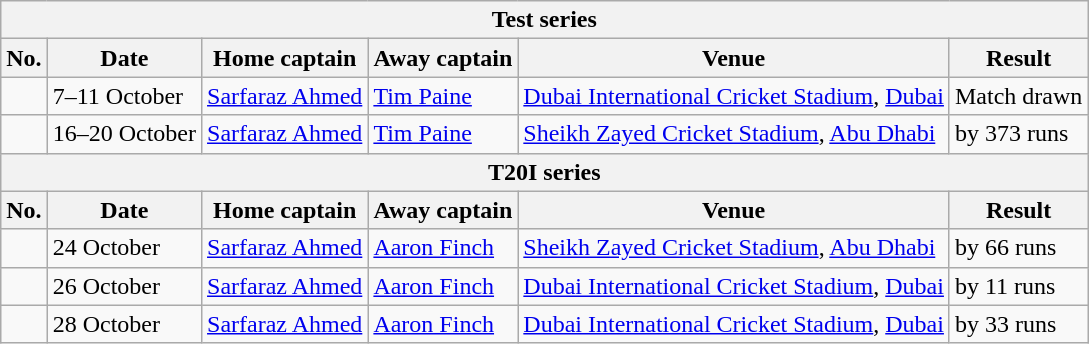<table class="wikitable">
<tr>
<th colspan="6">Test series</th>
</tr>
<tr>
<th>No.</th>
<th>Date</th>
<th>Home captain</th>
<th>Away captain</th>
<th>Venue</th>
<th>Result</th>
</tr>
<tr>
<td></td>
<td>7–11 October</td>
<td><a href='#'>Sarfaraz Ahmed</a></td>
<td><a href='#'>Tim Paine</a></td>
<td><a href='#'>Dubai International Cricket Stadium</a>, <a href='#'>Dubai</a></td>
<td>Match drawn</td>
</tr>
<tr>
<td></td>
<td>16–20 October</td>
<td><a href='#'>Sarfaraz Ahmed</a></td>
<td><a href='#'>Tim Paine</a></td>
<td><a href='#'>Sheikh Zayed Cricket Stadium</a>, <a href='#'>Abu Dhabi</a></td>
<td> by 373 runs</td>
</tr>
<tr>
<th colspan="6">T20I series</th>
</tr>
<tr>
<th>No.</th>
<th>Date</th>
<th>Home captain</th>
<th>Away captain</th>
<th>Venue</th>
<th>Result</th>
</tr>
<tr>
<td></td>
<td>24 October</td>
<td><a href='#'>Sarfaraz Ahmed</a></td>
<td><a href='#'>Aaron Finch</a></td>
<td><a href='#'>Sheikh Zayed Cricket Stadium</a>, <a href='#'>Abu Dhabi</a></td>
<td> by 66 runs</td>
</tr>
<tr>
<td></td>
<td>26 October</td>
<td><a href='#'>Sarfaraz Ahmed</a></td>
<td><a href='#'>Aaron Finch</a></td>
<td><a href='#'>Dubai International Cricket Stadium</a>, <a href='#'>Dubai</a></td>
<td> by 11 runs</td>
</tr>
<tr>
<td></td>
<td>28 October</td>
<td><a href='#'>Sarfaraz Ahmed</a></td>
<td><a href='#'>Aaron Finch</a></td>
<td><a href='#'>Dubai International Cricket Stadium</a>, <a href='#'>Dubai</a></td>
<td> by 33 runs</td>
</tr>
</table>
